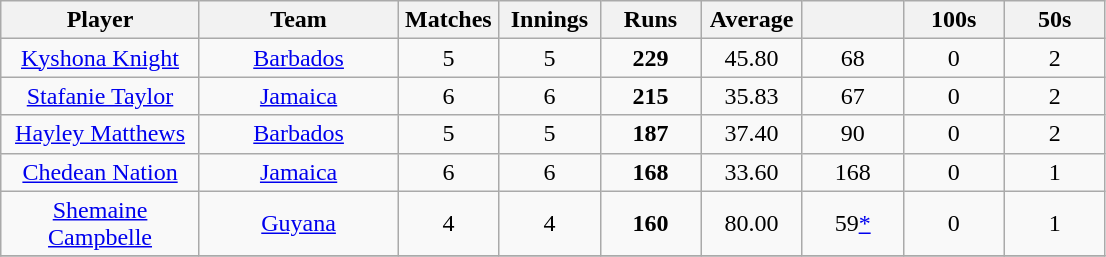<table class="wikitable" style="text-align:center;">
<tr>
<th width=125>Player</th>
<th width=125>Team</th>
<th width=60>Matches</th>
<th width=60>Innings</th>
<th width=60>Runs</th>
<th width=60>Average</th>
<th width=60></th>
<th width=60>100s</th>
<th width=60>50s</th>
</tr>
<tr>
<td><a href='#'>Kyshona Knight</a></td>
<td><a href='#'>Barbados</a></td>
<td>5</td>
<td>5</td>
<td><strong>229</strong></td>
<td>45.80</td>
<td>68</td>
<td>0</td>
<td>2</td>
</tr>
<tr>
<td><a href='#'>Stafanie Taylor</a></td>
<td><a href='#'>Jamaica</a></td>
<td>6</td>
<td>6</td>
<td><strong>215</strong></td>
<td>35.83</td>
<td>67</td>
<td>0</td>
<td>2</td>
</tr>
<tr>
<td><a href='#'>Hayley Matthews</a></td>
<td><a href='#'>Barbados</a></td>
<td>5</td>
<td>5</td>
<td><strong>187</strong></td>
<td>37.40</td>
<td>90</td>
<td>0</td>
<td>2</td>
</tr>
<tr>
<td><a href='#'>Chedean Nation</a></td>
<td><a href='#'>Jamaica</a></td>
<td>6</td>
<td>6</td>
<td><strong>168</strong></td>
<td>33.60</td>
<td>168</td>
<td>0</td>
<td>1</td>
</tr>
<tr>
<td><a href='#'>Shemaine Campbelle</a></td>
<td><a href='#'>Guyana</a></td>
<td>4</td>
<td>4</td>
<td><strong>160</strong></td>
<td>80.00</td>
<td>59<a href='#'>*</a></td>
<td>0</td>
<td>1</td>
</tr>
<tr>
</tr>
</table>
